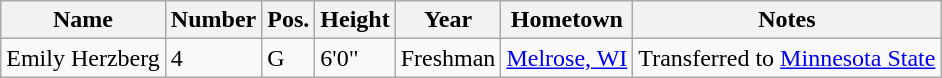<table class="wikitable sortable" border="1">
<tr>
<th>Name</th>
<th>Number</th>
<th>Pos.</th>
<th>Height</th>
<th>Year</th>
<th>Hometown</th>
<th class="unsortable">Notes</th>
</tr>
<tr>
<td>Emily Herzberg</td>
<td>4</td>
<td>G</td>
<td>6'0"</td>
<td>Freshman</td>
<td><a href='#'>Melrose, WI</a></td>
<td>Transferred to <a href='#'>Minnesota State</a></td>
</tr>
</table>
